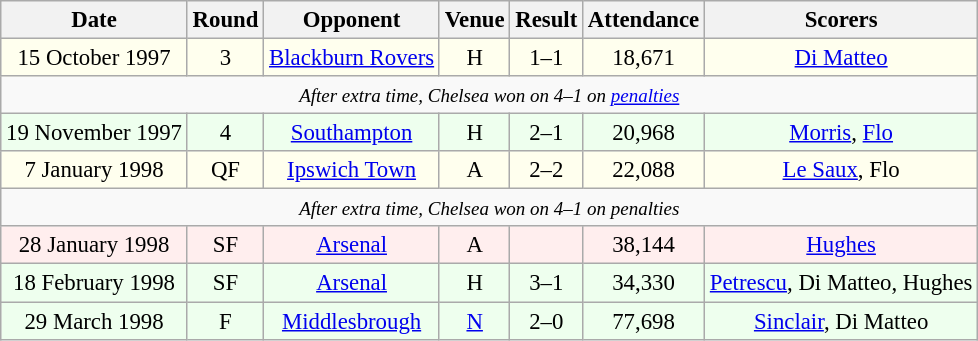<table class="wikitable sortable" style="font-size:95%; text-align:center">
<tr>
<th>Date</th>
<th>Round</th>
<th>Opponent</th>
<th>Venue</th>
<th>Result</th>
<th>Attendance</th>
<th>Scorers</th>
</tr>
<tr bgcolor = "#FFFFEE">
<td>15 October 1997</td>
<td>3</td>
<td><a href='#'>Blackburn Rovers</a></td>
<td>H</td>
<td>1–1</td>
<td>18,671</td>
<td> <a href='#'>Di Matteo</a></td>
</tr>
<tr bgcolor =>
<td colspan=7 align=center><small><em>After extra time, Chelsea won on 4–1 on <a href='#'>penalties</a></em></small></td>
</tr>
<tr bgcolor = "#EEFFEE">
<td>19 November 1997</td>
<td>4</td>
<td><a href='#'>Southampton</a></td>
<td>H</td>
<td>2–1</td>
<td>20,968</td>
<td><a href='#'>Morris</a>, <a href='#'>Flo</a></td>
</tr>
<tr bgcolor = "#FFFFEE">
<td>7 January 1998</td>
<td>QF</td>
<td><a href='#'>Ipswich Town</a></td>
<td>A</td>
<td>2–2</td>
<td>22,088</td>
<td><a href='#'>Le Saux</a>, Flo</td>
</tr>
<tr bgcolor =>
<td colspan=7 align=center><small><em>After extra time, Chelsea won on 4–1 on penalties</em></small></td>
</tr>
<tr bgcolor = "#FFEEEE">
<td>28 January 1998</td>
<td>SF</td>
<td><a href='#'>Arsenal</a></td>
<td>A</td>
<td></td>
<td>38,144</td>
<td><a href='#'>Hughes</a></td>
</tr>
<tr bgcolor = "#EEFFEE">
<td>18 February 1998</td>
<td>SF</td>
<td><a href='#'>Arsenal</a></td>
<td>H</td>
<td>3–1</td>
<td>34,330</td>
<td><a href='#'>Petrescu</a>, Di Matteo, Hughes</td>
</tr>
<tr bgcolor = "#EEFFEE">
<td>29 March 1998</td>
<td>F</td>
<td><a href='#'>Middlesbrough</a></td>
<td><a href='#'>N</a></td>
<td>2–0</td>
<td>77,698</td>
<td><a href='#'>Sinclair</a>, Di Matteo</td>
</tr>
</table>
